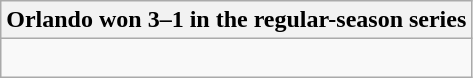<table class="wikitable collapsible collapsed">
<tr>
<th>Orlando won 3–1 in the regular-season series</th>
</tr>
<tr>
<td><br>


</td>
</tr>
</table>
